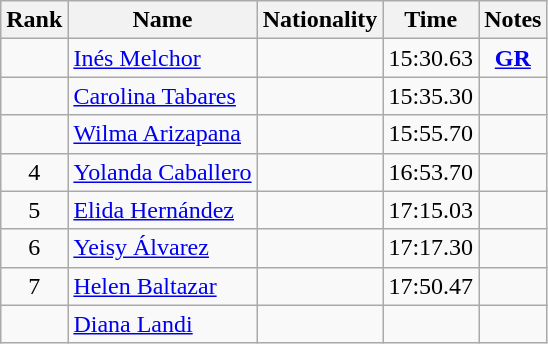<table class="wikitable sortable" style="text-align:center">
<tr>
<th>Rank</th>
<th>Name</th>
<th>Nationality</th>
<th>Time</th>
<th>Notes</th>
</tr>
<tr>
<td></td>
<td align=left><a href='#'>Inés Melchor</a></td>
<td align=left></td>
<td>15:30.63</td>
<td><strong><a href='#'>GR</a></strong></td>
</tr>
<tr>
<td></td>
<td align=left><a href='#'>Carolina Tabares</a></td>
<td align=left></td>
<td>15:35.30</td>
<td></td>
</tr>
<tr>
<td></td>
<td align=left><a href='#'>Wilma Arizapana</a></td>
<td align=left></td>
<td>15:55.70</td>
<td></td>
</tr>
<tr>
<td>4</td>
<td align=left><a href='#'>Yolanda Caballero</a></td>
<td align=left></td>
<td>16:53.70</td>
<td></td>
</tr>
<tr>
<td>5</td>
<td align=left><a href='#'>Elida Hernández</a></td>
<td align=left></td>
<td>17:15.03</td>
<td></td>
</tr>
<tr>
<td>6</td>
<td align=left><a href='#'>Yeisy Álvarez</a></td>
<td align=left></td>
<td>17:17.30</td>
<td></td>
</tr>
<tr>
<td>7</td>
<td align=left><a href='#'>Helen Baltazar</a></td>
<td align=left></td>
<td>17:50.47</td>
<td></td>
</tr>
<tr>
<td></td>
<td align=left><a href='#'>Diana Landi</a></td>
<td align=left></td>
<td></td>
<td></td>
</tr>
</table>
